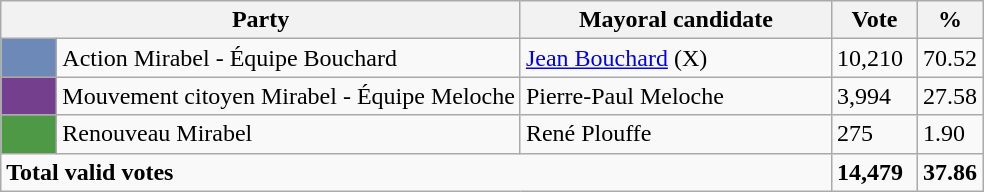<table class="wikitable">
<tr>
<th bgcolor="#DDDDFF" width="230px" colspan="2">Party</th>
<th bgcolor="#DDDDFF" width="200px">Mayoral candidate</th>
<th bgcolor="#DDDDFF" width="50px">Vote</th>
<th bgcolor="#DDDDFF" width="30px">%</th>
</tr>
<tr>
<td bgcolor=#6D89B7 width="30px"> </td>
<td>Action Mirabel - Équipe Bouchard</td>
<td><a href='#'>Jean Bouchard</a> (X)</td>
<td>10,210</td>
<td>70.52</td>
</tr>
<tr>
<td bgcolor=#74408E width="30px"> </td>
<td>Mouvement citoyen Mirabel - Équipe Meloche</td>
<td>Pierre-Paul Meloche</td>
<td>3,994</td>
<td>27.58</td>
</tr>
<tr>
<td bgcolor=#4E9946 width="30px"> </td>
<td>Renouveau Mirabel</td>
<td>René Plouffe</td>
<td>275</td>
<td>1.90</td>
</tr>
<tr>
<td colspan="3"><strong>Total valid votes</strong></td>
<td><strong>14,479</strong></td>
<td><strong>37.86</strong></td>
</tr>
</table>
